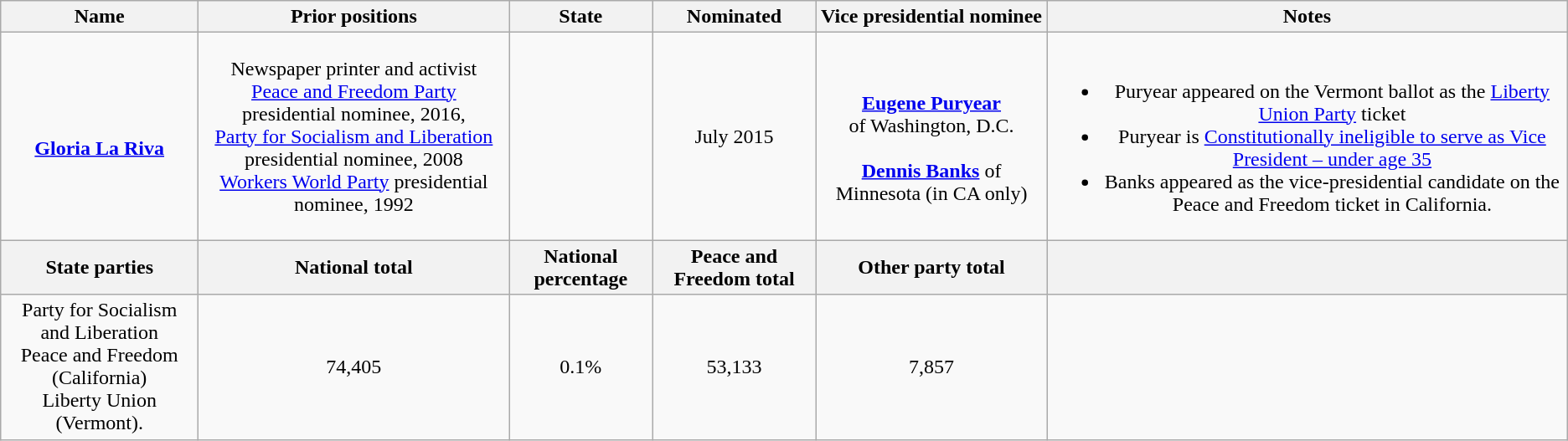<table class="wikitable" style="text-align:center">
<tr>
<th>Name</th>
<th>Prior positions</th>
<th>State</th>
<th>Nominated</th>
<th>Vice presidential nominee</th>
<th>Notes</th>
</tr>
<tr>
<td><br><strong><a href='#'>Gloria La Riva</a></strong></td>
<td>Newspaper printer and activist<br><a href='#'>Peace and Freedom Party</a> presidential nominee, 2016,<br><a href='#'>Party for Socialism and Liberation</a> presidential nominee, 2008<br><a href='#'>Workers World Party</a> presidential nominee, 1992</td>
<td></td>
<td>July 2015</td>
<td><br><strong><a href='#'>Eugene Puryear</a></strong><br>of Washington, D.C.<br><br><strong><a href='#'>Dennis Banks</a></strong> of Minnesota (in CA only)</td>
<td><br><ul><li>Puryear appeared on the Vermont ballot as the <a href='#'>Liberty Union Party</a> ticket</li><li>Puryear is <a href='#'>Constitutionally ineligible to serve as Vice President – under age 35</a></li><li>Banks appeared as the vice-presidential candidate on the Peace and Freedom ticket in California.</li></ul></td>
</tr>
<tr>
<th>State parties</th>
<th>National total</th>
<th>National percentage</th>
<th>Peace and Freedom total</th>
<th>Other party total</th>
<th></th>
</tr>
<tr>
<td>Party for Socialism and Liberation<br> Peace and Freedom<br>(California)<br>Liberty Union<br>(Vermont).</td>
<td>74,405</td>
<td>0.1%</td>
<td>53,133</td>
<td>7,857</td>
<td></td>
</tr>
</table>
